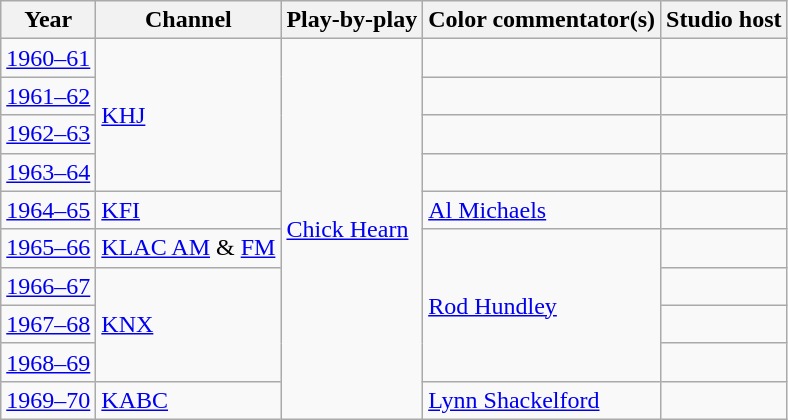<table class="wikitable">
<tr>
<th>Year</th>
<th>Channel</th>
<th>Play-by-play</th>
<th>Color commentator(s)</th>
<th>Studio host</th>
</tr>
<tr>
<td><a href='#'>1960–61</a></td>
<td rowspan="4"><a href='#'>KHJ</a></td>
<td rowspan=10><a href='#'>Chick Hearn</a></td>
<td></td>
<td></td>
</tr>
<tr>
<td><a href='#'>1961–62</a></td>
<td></td>
<td></td>
</tr>
<tr>
<td><a href='#'>1962–63</a></td>
<td></td>
<td></td>
</tr>
<tr>
<td><a href='#'>1963–64</a></td>
<td></td>
<td></td>
</tr>
<tr>
<td><a href='#'>1964–65</a></td>
<td><a href='#'>KFI</a></td>
<td><a href='#'>Al Michaels</a></td>
<td></td>
</tr>
<tr>
<td><a href='#'>1965–66</a></td>
<td><a href='#'>KLAC AM</a> & <a href='#'>FM</a></td>
<td rowspan="4"><a href='#'>Rod Hundley</a></td>
<td></td>
</tr>
<tr>
<td><a href='#'>1966–67</a></td>
<td rowspan="3"><a href='#'>KNX</a></td>
<td></td>
</tr>
<tr>
<td><a href='#'>1967–68</a></td>
<td></td>
</tr>
<tr>
<td><a href='#'>1968–69</a></td>
<td></td>
</tr>
<tr>
<td><a href='#'>1969–70</a></td>
<td><a href='#'>KABC</a></td>
<td><a href='#'>Lynn Shackelford</a></td>
<td></td>
</tr>
</table>
